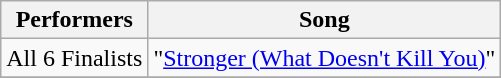<table class="wikitable" style="text-align: center; width: auto;">
<tr>
<th>Performers</th>
<th>Song</th>
</tr>
<tr>
<td>All 6 Finalists</td>
<td>"<a href='#'>Stronger (What Doesn't Kill You)</a>"</td>
</tr>
<tr>
</tr>
</table>
